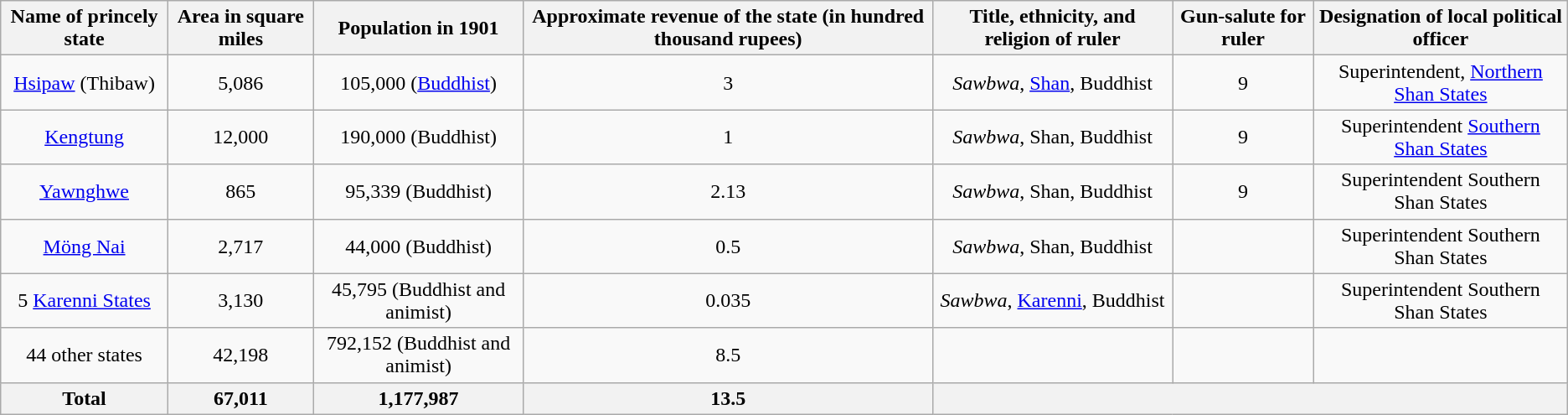<table class="wikitable">
<tr>
<th>Name of princely state</th>
<th>Area in square miles</th>
<th>Population in 1901</th>
<th>Approximate revenue of the state (in hundred thousand rupees)</th>
<th>Title, ethnicity, and religion of ruler</th>
<th>Gun-salute for ruler</th>
<th>Designation of local political officer</th>
</tr>
<tr>
<td align="center"><a href='#'>Hsipaw</a> (Thibaw)</td>
<td align="center">5,086</td>
<td align="center">105,000 (<a href='#'>Buddhist</a>)</td>
<td align="center">3</td>
<td align="center"><em>Sawbwa</em>, <a href='#'>Shan</a>, Buddhist</td>
<td align="center">9</td>
<td align="center">Superintendent, <a href='#'>Northern Shan States</a></td>
</tr>
<tr>
<td align="center"><a href='#'>Kengtung</a></td>
<td align="center">12,000</td>
<td align="center">190,000 (Buddhist)</td>
<td align="center">1</td>
<td align="center"><em>Sawbwa</em>, Shan, Buddhist</td>
<td align="center">9</td>
<td align="center">Superintendent <a href='#'>Southern Shan States</a></td>
</tr>
<tr>
<td align="center"><a href='#'>Yawnghwe</a></td>
<td align="center">865</td>
<td align="center">95,339 (Buddhist)</td>
<td align="center">2.13</td>
<td align="center"><em>Sawbwa</em>, Shan, Buddhist</td>
<td align="center">9</td>
<td align="center">Superintendent Southern Shan States</td>
</tr>
<tr>
<td align="center"><a href='#'>Möng Nai</a></td>
<td align="center">2,717</td>
<td align="center">44,000 (Buddhist)</td>
<td align="center">0.5</td>
<td align="center"><em>Sawbwa</em>, Shan, Buddhist</td>
<td align="center"></td>
<td align="center">Superintendent Southern Shan States</td>
</tr>
<tr>
<td align="center">5 <a href='#'>Karenni States</a></td>
<td align="center">3,130</td>
<td align="center">45,795 (Buddhist and animist)</td>
<td align="center">0.035</td>
<td align="center"><em>Sawbwa</em>, <a href='#'>Karenni</a>, Buddhist</td>
<td align="center"></td>
<td align="center">Superintendent Southern Shan States</td>
</tr>
<tr>
<td align="center">44 other states</td>
<td align="center">42,198</td>
<td align="center">792,152 (Buddhist and animist)</td>
<td align="center">8.5</td>
<td align="center"></td>
<td align="center"></td>
<td align="center"></td>
</tr>
<tr>
<th>Total</th>
<th>67,011</th>
<th>1,177,987</th>
<th>13.5</th>
<th colspan="3"></th>
</tr>
</table>
